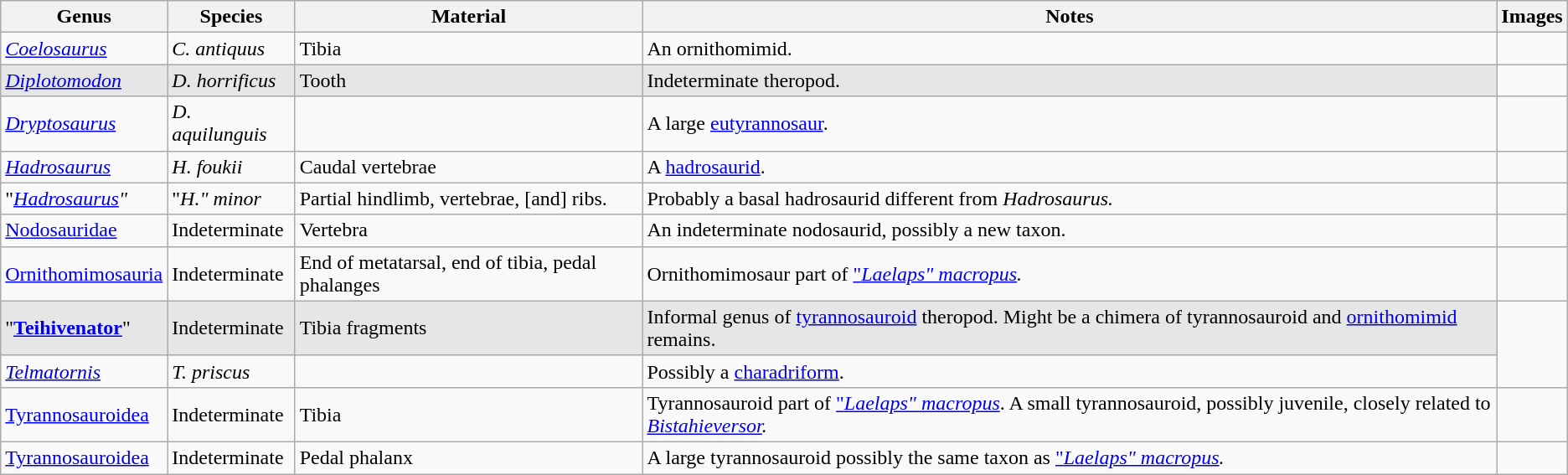<table class="wikitable">
<tr>
<th>Genus</th>
<th>Species</th>
<th>Material</th>
<th>Notes</th>
<th>Images</th>
</tr>
<tr>
<td><em><a href='#'>Coelosaurus</a></em></td>
<td><em>C. antiquus</em></td>
<td>Tibia</td>
<td>An ornithomimid.</td>
<td></td>
</tr>
<tr>
<td style="background:#E6E6E6;"><em><a href='#'>Diplotomodon</a></em></td>
<td style="background:#E6E6E6;"><em>D. horrificus</em></td>
<td style="background:#E6E6E6;">Tooth</td>
<td style="background:#E6E6E6;">Indeterminate theropod.</td>
<td></td>
</tr>
<tr>
<td><em><a href='#'>Dryptosaurus</a></em></td>
<td><em>D. aquilunguis</em></td>
<td></td>
<td>A large <a href='#'>eutyrannosaur</a>.</td>
<td></td>
</tr>
<tr>
<td><em><a href='#'>Hadrosaurus</a></em></td>
<td><em>H. foukii</em></td>
<td>Caudal vertebrae</td>
<td>A <a href='#'>hadrosaurid</a>.</td>
<td></td>
</tr>
<tr>
<td>"<em><a href='#'>Hadrosaurus</a>"</em></td>
<td>"<em>H." minor</em></td>
<td>Partial hindlimb, vertebrae, [and] ribs.</td>
<td>Probably a basal hadrosaurid different from <em>Hadrosaurus.</em></td>
<td></td>
</tr>
<tr>
<td><a href='#'>Nodosauridae</a></td>
<td>Indeterminate</td>
<td>Vertebra</td>
<td>An indeterminate nodosaurid, possibly a new taxon.</td>
<td></td>
</tr>
<tr>
<td><a href='#'>Ornithomimosauria</a></td>
<td>Indeterminate</td>
<td>End of metatarsal, end of tibia, pedal phalanges</td>
<td>Ornithomimosaur part of <a href='#'>"<em>Laelaps" macropus</em></a><em>.</em></td>
<td></td>
</tr>
<tr>
<td style="background:#E6E6E6;">"<strong><a href='#'>Teihivenator</a></strong>"</td>
<td style="background:#E6E6E6;">Indeterminate</td>
<td style="background:#E6E6E6;">Tibia fragments</td>
<td style="background:#E6E6E6;">Informal genus of <a href='#'>tyrannosauroid</a> theropod. Might be a chimera of tyrannosauroid and <a href='#'>ornithomimid</a> remains.</td>
</tr>
<tr>
<td><em><a href='#'>Telmatornis</a></em></td>
<td><em>T. priscus</em></td>
<td></td>
<td>Possibly a <a href='#'>charadriform</a>.</td>
</tr>
<tr>
<td><a href='#'>Tyrannosauroidea</a></td>
<td>Indeterminate</td>
<td>Tibia</td>
<td>Tyrannosauroid part of  <a href='#'>"<em>Laelaps" macropus</em></a>. A small tyrannosauroid, possibly juvenile, closely related to <em><a href='#'>Bistahieversor</a>.</em></td>
<td></td>
</tr>
<tr>
<td><a href='#'>Tyrannosauroidea</a></td>
<td>Indeterminate</td>
<td>Pedal phalanx</td>
<td>A large tyrannosauroid possibly the same taxon as <a href='#'>"<em>Laelaps" macropus</em></a><em>.</em></td>
<td></td>
</tr>
</table>
